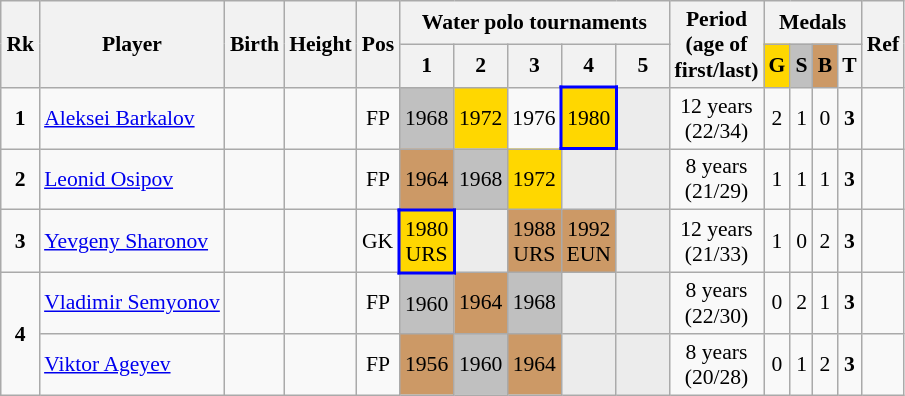<table class="wikitable sortable" style="text-align: center; font-size: 90%; margin-left: 1em;">
<tr>
<th rowspan="2">Rk</th>
<th rowspan="2">Player</th>
<th rowspan="2">Birth</th>
<th rowspan="2">Height</th>
<th rowspan="2">Pos</th>
<th colspan="5">Water polo tournaments</th>
<th rowspan="2">Period<br>(age of<br>first/last)</th>
<th colspan="4">Medals</th>
<th rowspan="2" class="unsortable">Ref</th>
</tr>
<tr>
<th>1</th>
<th style="width: 2em;" class="unsortable">2</th>
<th style="width: 2em;" class="unsortable">3</th>
<th style="width: 2em;" class="unsortable">4</th>
<th style="width: 2em;" class="unsortable">5</th>
<th style="background-color: gold;">G</th>
<th style="background-color: silver;">S</th>
<th style="background-color: #cc9966;">B</th>
<th>T</th>
</tr>
<tr>
<td><strong>1</strong></td>
<td style="text-align: left;" data-sort-value="Barkalov, Aleksei"><a href='#'>Aleksei Barkalov</a></td>
<td></td>
<td></td>
<td>FP</td>
<td style="background-color: silver;">1968</td>
<td style="background-color: gold;">1972</td>
<td>1976</td>
<td style="border: 2px solid blue; background-color: gold;">1980</td>
<td style="background-color: #ececec;"></td>
<td>12 years<br>(22/34)</td>
<td>2</td>
<td>1</td>
<td>0</td>
<td><strong>3</strong></td>
<td></td>
</tr>
<tr>
<td><strong>2</strong></td>
<td style="text-align: left;" data-sort-value="Osipov, Leonid"><a href='#'>Leonid Osipov</a></td>
<td></td>
<td></td>
<td>FP</td>
<td style="background-color: #cc9966;">1964</td>
<td style="background-color: silver;">1968</td>
<td style="background-color: gold;">1972</td>
<td style="background-color: #ececec;"></td>
<td style="background-color: #ececec;"></td>
<td>8 years<br>(21/29)</td>
<td>1</td>
<td>1</td>
<td>1</td>
<td><strong>3</strong></td>
<td></td>
</tr>
<tr>
<td><strong>3</strong></td>
<td style="text-align: left;" data-sort-value="Sharonov, Yevgeny"><a href='#'>Yevgeny Sharonov</a></td>
<td></td>
<td></td>
<td>GK</td>
<td style="border: 2px solid blue; background-color: gold;">1980<br>URS</td>
<td style="background-color: #ececec;"></td>
<td style="background-color: #cc9966;">1988<br>URS</td>
<td style="background-color: #cc9966;">1992<br>EUN</td>
<td style="background-color: #ececec;"></td>
<td>12 years<br>(21/33)</td>
<td>1</td>
<td>0</td>
<td>2</td>
<td><strong>3</strong></td>
<td></td>
</tr>
<tr>
<td rowspan="2"><strong>4</strong></td>
<td style="text-align: left;" data-sort-value="Semyonov, Vladimir"><a href='#'>Vladimir Semyonov</a></td>
<td></td>
<td></td>
<td>FP</td>
<td style="background-color: silver;">1960</td>
<td style="background-color: #cc9966;">1964</td>
<td style="background-color: silver;">1968</td>
<td style="background-color: #ececec;"></td>
<td style="background-color: #ececec;"></td>
<td>8 years<br>(22/30)</td>
<td>0</td>
<td>2</td>
<td>1</td>
<td><strong>3</strong></td>
<td></td>
</tr>
<tr>
<td style="text-align: left;" data-sort-value="Ageyev, Viktor"><a href='#'>Viktor Ageyev</a></td>
<td></td>
<td></td>
<td>FP</td>
<td style="background-color: #cc9966;">1956</td>
<td style="background-color: silver;">1960</td>
<td style="background-color: #cc9966;">1964</td>
<td style="background-color: #ececec;"></td>
<td style="background-color: #ececec;"></td>
<td>8 years<br>(20/28)</td>
<td>0</td>
<td>1</td>
<td>2</td>
<td><strong>3</strong></td>
<td></td>
</tr>
</table>
